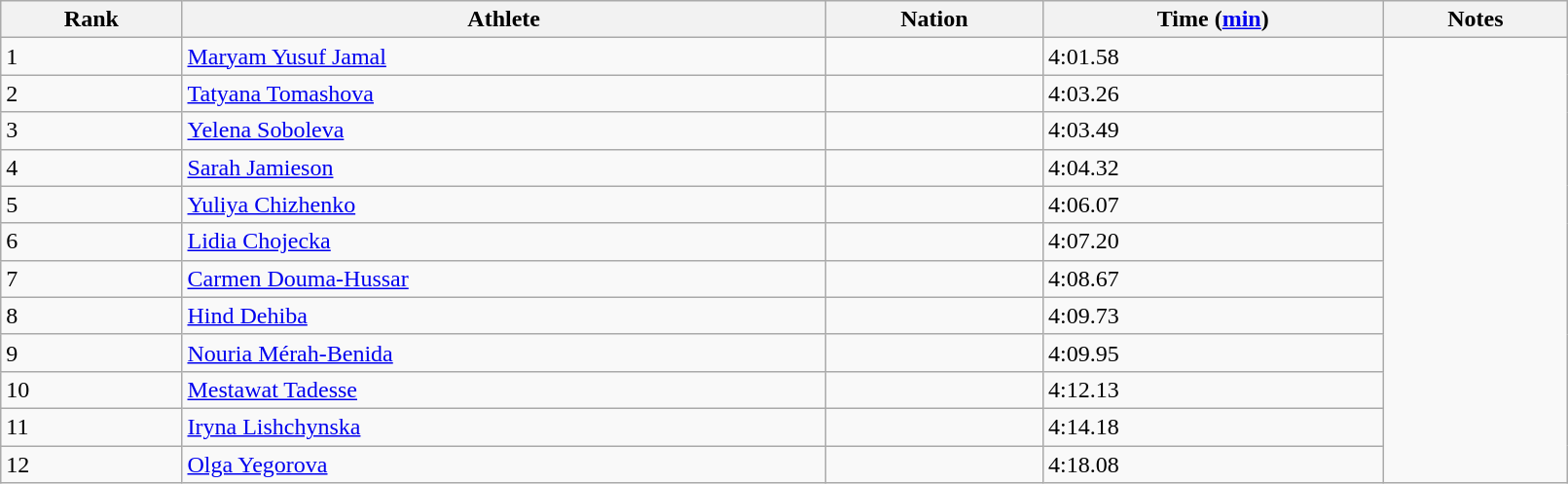<table class="wikitable" style="text=align:center;" width=85%>
<tr>
<th>Rank</th>
<th>Athlete</th>
<th>Nation</th>
<th>Time (<a href='#'>min</a>)</th>
<th>Notes</th>
</tr>
<tr>
<td>1</td>
<td><a href='#'>Maryam Yusuf Jamal</a></td>
<td></td>
<td>4:01.58</td>
</tr>
<tr>
<td>2</td>
<td><a href='#'>Tatyana Tomashova</a></td>
<td></td>
<td>4:03.26</td>
</tr>
<tr>
<td>3</td>
<td><a href='#'>Yelena Soboleva</a></td>
<td></td>
<td>4:03.49</td>
</tr>
<tr>
<td>4</td>
<td><a href='#'>Sarah Jamieson</a></td>
<td></td>
<td>4:04.32</td>
</tr>
<tr>
<td>5</td>
<td><a href='#'>Yuliya Chizhenko</a></td>
<td></td>
<td>4:06.07</td>
</tr>
<tr>
<td>6</td>
<td><a href='#'>Lidia Chojecka</a></td>
<td></td>
<td>4:07.20</td>
</tr>
<tr>
<td>7</td>
<td><a href='#'>Carmen Douma-Hussar</a></td>
<td></td>
<td>4:08.67</td>
</tr>
<tr>
<td>8</td>
<td><a href='#'>Hind Dehiba</a></td>
<td></td>
<td>4:09.73</td>
</tr>
<tr>
<td>9</td>
<td><a href='#'>Nouria Mérah-Benida</a></td>
<td></td>
<td>4:09.95</td>
</tr>
<tr>
<td>10</td>
<td><a href='#'>Mestawat Tadesse</a></td>
<td></td>
<td>4:12.13</td>
</tr>
<tr>
<td>11</td>
<td><a href='#'>Iryna Lishchynska</a></td>
<td></td>
<td>4:14.18</td>
</tr>
<tr>
<td>12</td>
<td><a href='#'>Olga Yegorova</a></td>
<td></td>
<td>4:18.08</td>
</tr>
</table>
